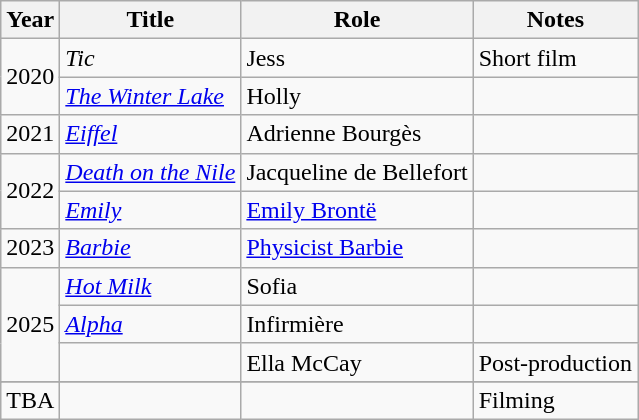<table class="wikitable sortable">
<tr>
<th scope="col">Year</th>
<th scope="col">Title</th>
<th scope="col">Role</th>
<th scope="col" class="unsortable">Notes</th>
</tr>
<tr>
<td rowspan=2>2020</td>
<td><em>Tic</em></td>
<td>Jess</td>
<td>Short film</td>
</tr>
<tr>
<td><em><a href='#'>The Winter Lake</a></em></td>
<td>Holly</td>
<td></td>
</tr>
<tr>
<td>2021</td>
<td><em><a href='#'>Eiffel</a></em></td>
<td>Adrienne Bourgès</td>
<td></td>
</tr>
<tr>
<td rowspan="2">2022</td>
<td><em><a href='#'>Death on the Nile</a></em></td>
<td>Jacqueline de Bellefort</td>
<td></td>
</tr>
<tr>
<td><em><a href='#'>Emily</a></em></td>
<td><a href='#'>Emily Brontë</a></td>
<td></td>
</tr>
<tr>
<td>2023</td>
<td><em><a href='#'>Barbie</a></em></td>
<td><a href='#'>Physicist Barbie</a></td>
<td></td>
</tr>
<tr>
<td rowspan="3">2025</td>
<td><em><a href='#'>Hot Milk</a></em></td>
<td>Sofia</td>
<td></td>
</tr>
<tr>
<td><em><a href='#'>Alpha</a></em></td>
<td>Infirmière</td>
<td></td>
</tr>
<tr>
<td></td>
<td>Ella McCay</td>
<td>Post-production</td>
</tr>
<tr>
</tr>
<tr>
<td>TBA</td>
<td></td>
<td></td>
<td>Filming</td>
</tr>
</table>
